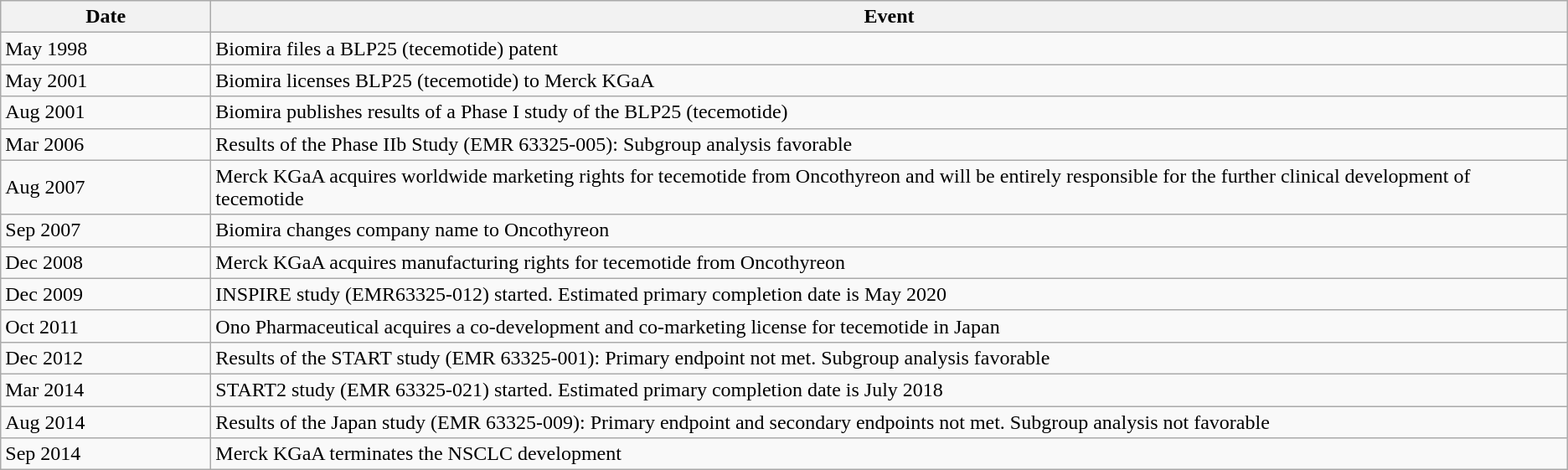<table class="wikitable">
<tr>
<th style="width:10em">Date</th>
<th>Event</th>
</tr>
<tr>
<td>May 1998</td>
<td>Biomira files a BLP25 (tecemotide) patent</td>
</tr>
<tr>
<td>May 2001</td>
<td>Biomira licenses BLP25 (tecemotide) to Merck KGaA</td>
</tr>
<tr>
<td>Aug 2001</td>
<td>Biomira publishes results of a Phase I study of the BLP25 (tecemotide)</td>
</tr>
<tr>
<td>Mar 2006</td>
<td>Results of the Phase IIb Study (EMR 63325-005): Subgroup analysis favorable</td>
</tr>
<tr>
<td>Aug 2007</td>
<td>Merck KGaA acquires worldwide marketing rights for tecemotide from Oncothyreon and will be entirely responsible for the further clinical development of tecemotide</td>
</tr>
<tr>
<td>Sep 2007</td>
<td>Biomira changes company name to Oncothyreon</td>
</tr>
<tr>
<td>Dec 2008</td>
<td>Merck KGaA acquires manufacturing rights for tecemotide from Oncothyreon</td>
</tr>
<tr>
<td>Dec 2009</td>
<td>INSPIRE study (EMR63325-012) started. Estimated primary completion date is May 2020</td>
</tr>
<tr>
<td>Oct 2011</td>
<td>Ono Pharmaceutical acquires a co-development and co-marketing license for tecemotide in Japan</td>
</tr>
<tr>
<td>Dec 2012</td>
<td>Results of the START study (EMR 63325-001): Primary endpoint not met. Subgroup analysis favorable</td>
</tr>
<tr>
<td>Mar 2014</td>
<td>START2 study (EMR 63325-021) started. Estimated primary completion date is July 2018</td>
</tr>
<tr>
<td>Aug 2014</td>
<td>Results of the Japan study (EMR 63325-009): Primary endpoint and secondary endpoints not met. Subgroup analysis not favorable</td>
</tr>
<tr>
<td>Sep 2014</td>
<td>Merck KGaA terminates the NSCLC development</td>
</tr>
</table>
